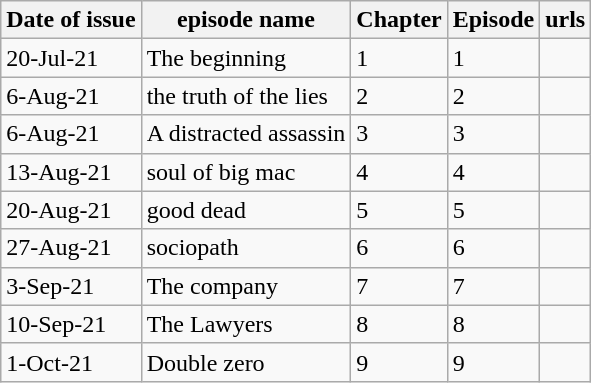<table class="wikitable">
<tr>
<th>Date of issue</th>
<th>episode name</th>
<th>Chapter</th>
<th>Episode</th>
<th>urls</th>
</tr>
<tr>
<td>20-Jul-21</td>
<td>The beginning</td>
<td>1</td>
<td>1</td>
<td></td>
</tr>
<tr>
<td>6-Aug-21</td>
<td>the truth of the lies</td>
<td>2</td>
<td>2</td>
<td></td>
</tr>
<tr>
<td>6-Aug-21</td>
<td>A distracted assassin</td>
<td>3</td>
<td>3</td>
<td></td>
</tr>
<tr>
<td>13-Aug-21</td>
<td>soul of big mac</td>
<td>4</td>
<td>4</td>
<td></td>
</tr>
<tr>
<td>20-Aug-21</td>
<td>good dead</td>
<td>5</td>
<td>5</td>
<td></td>
</tr>
<tr>
<td>27-Aug-21</td>
<td>sociopath</td>
<td>6</td>
<td>6</td>
<td></td>
</tr>
<tr>
<td>3-Sep-21</td>
<td>The company</td>
<td>7</td>
<td>7</td>
<td></td>
</tr>
<tr>
<td>10-Sep-21</td>
<td>The Lawyers</td>
<td>8</td>
<td>8</td>
<td></td>
</tr>
<tr>
<td>1-Oct-21</td>
<td>Double zero</td>
<td>9</td>
<td>9</td>
<td></td>
</tr>
</table>
